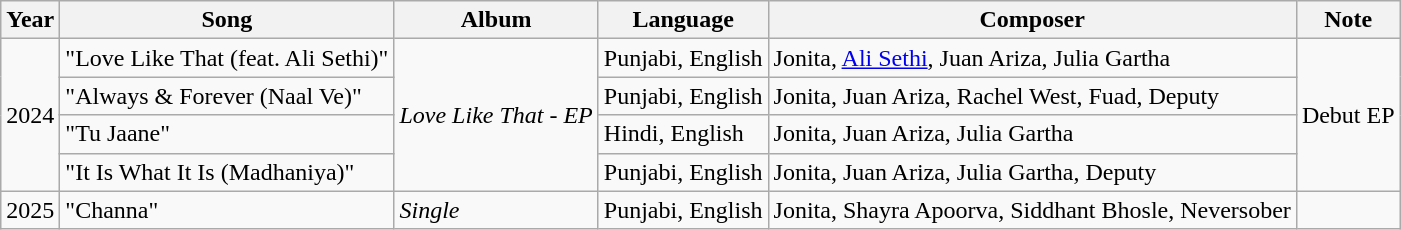<table class="wikitable sortable">
<tr>
<th>Year</th>
<th>Song</th>
<th>Album</th>
<th>Language</th>
<th>Composer</th>
<th>Note</th>
</tr>
<tr>
<td rowspan="4">2024</td>
<td>"Love Like That (feat. Ali Sethi)"</td>
<td rowspan="4"><em>Love Like That - EP</em></td>
<td>Punjabi, English</td>
<td>Jonita, <a href='#'>Ali Sethi</a>, Juan Ariza, Julia Gartha</td>
<td rowspan="4">Debut EP</td>
</tr>
<tr>
<td>"Always & Forever (Naal Ve)"</td>
<td>Punjabi, English</td>
<td>Jonita, Juan Ariza, Rachel West, Fuad, Deputy</td>
</tr>
<tr>
<td>"Tu Jaane"</td>
<td>Hindi, English</td>
<td>Jonita, Juan Ariza, Julia Gartha</td>
</tr>
<tr>
<td>"It Is What It Is (Madhaniya)"</td>
<td>Punjabi, English</td>
<td>Jonita, Juan Ariza, Julia Gartha, Deputy</td>
</tr>
<tr>
<td>2025</td>
<td>"Channa"</td>
<td><em>Single</em></td>
<td>Punjabi, English</td>
<td>Jonita, Shayra Apoorva, Siddhant Bhosle, Neversober</td>
<td></td>
</tr>
</table>
